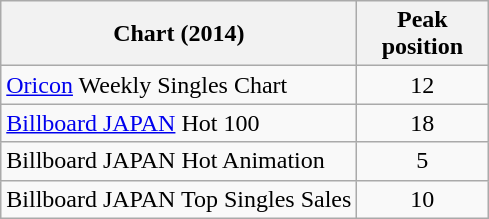<table class="wikitable plainrowheaders" style="text-align:center;">
<tr>
<th>Chart (2014)</th>
<th style="width:5em;">Peak position</th>
</tr>
<tr>
<td style="text-align:left;"><a href='#'>Oricon</a> Weekly Singles Chart</td>
<td>12</td>
</tr>
<tr>
<td style="text-align:left;"><a href='#'>Billboard JAPAN</a> Hot 100</td>
<td>18</td>
</tr>
<tr>
<td style="text-align:left;">Billboard JAPAN Hot Animation</td>
<td>5</td>
</tr>
<tr>
<td style="text-align:left;">Billboard JAPAN Top Singles Sales</td>
<td>10</td>
</tr>
</table>
